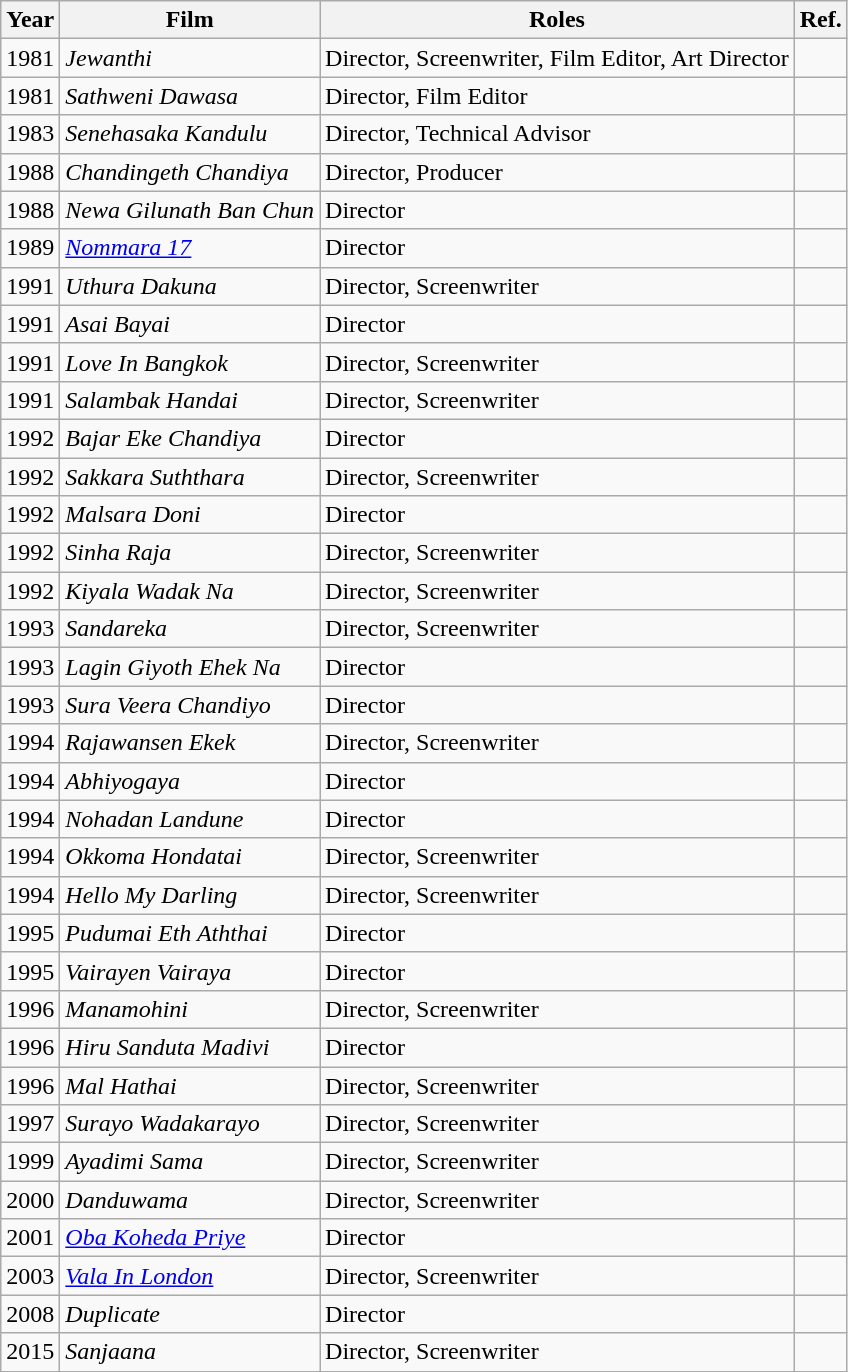<table class="wikitable">
<tr>
<th>Year</th>
<th>Film</th>
<th>Roles</th>
<th>Ref.</th>
</tr>
<tr>
<td>1981</td>
<td><em>Jewanthi</em></td>
<td>Director, Screenwriter, Film Editor, Art Director</td>
<td></td>
</tr>
<tr>
<td>1981</td>
<td><em>Sathweni Dawasa</em></td>
<td>Director, Film Editor</td>
<td></td>
</tr>
<tr>
<td>1983</td>
<td><em>Senehasaka Kandulu</em></td>
<td>Director, Technical Advisor</td>
<td></td>
</tr>
<tr>
<td>1988</td>
<td><em>Chandingeth Chandiya</em></td>
<td>Director, Producer</td>
<td></td>
</tr>
<tr>
<td>1988</td>
<td><em>Newa Gilunath Ban Chun</em></td>
<td>Director</td>
<td></td>
</tr>
<tr>
<td>1989</td>
<td><em><a href='#'>Nommara 17</a></em></td>
<td>Director</td>
<td></td>
</tr>
<tr>
<td>1991</td>
<td><em>Uthura Dakuna</em></td>
<td>Director, Screenwriter</td>
<td></td>
</tr>
<tr>
<td>1991</td>
<td><em>Asai Bayai</em></td>
<td>Director</td>
<td></td>
</tr>
<tr>
<td>1991</td>
<td><em>Love In Bangkok</em></td>
<td>Director, Screenwriter</td>
<td></td>
</tr>
<tr>
<td>1991</td>
<td><em>Salambak Handai</em></td>
<td>Director, Screenwriter</td>
<td></td>
</tr>
<tr>
<td>1992</td>
<td><em>Bajar Eke Chandiya</em></td>
<td>Director</td>
<td></td>
</tr>
<tr>
<td>1992</td>
<td><em>Sakkara Suththara</em></td>
<td>Director, Screenwriter</td>
<td></td>
</tr>
<tr>
<td>1992</td>
<td><em>Malsara Doni</em></td>
<td>Director</td>
<td></td>
</tr>
<tr>
<td>1992</td>
<td><em>Sinha Raja</em></td>
<td>Director, Screenwriter</td>
<td></td>
</tr>
<tr>
<td>1992</td>
<td><em>Kiyala Wadak Na</em></td>
<td>Director, Screenwriter</td>
<td></td>
</tr>
<tr>
<td>1993</td>
<td><em>Sandareka</em></td>
<td>Director, Screenwriter</td>
<td></td>
</tr>
<tr>
<td>1993</td>
<td><em>Lagin Giyoth Ehek Na</em></td>
<td>Director</td>
<td></td>
</tr>
<tr>
<td>1993</td>
<td><em>Sura Veera Chandiyo</em></td>
<td>Director</td>
<td></td>
</tr>
<tr>
<td>1994</td>
<td><em>Rajawansen Ekek</em></td>
<td>Director, Screenwriter</td>
<td></td>
</tr>
<tr>
<td>1994</td>
<td><em>Abhiyogaya</em></td>
<td>Director</td>
<td></td>
</tr>
<tr>
<td>1994</td>
<td><em>Nohadan Landune</em></td>
<td>Director</td>
<td></td>
</tr>
<tr>
<td>1994</td>
<td><em>Okkoma Hondatai</em></td>
<td>Director, Screenwriter</td>
<td></td>
</tr>
<tr>
<td>1994</td>
<td><em>Hello My Darling</em></td>
<td>Director, Screenwriter</td>
<td></td>
</tr>
<tr>
<td>1995</td>
<td><em>Pudumai Eth Aththai</em></td>
<td>Director</td>
<td></td>
</tr>
<tr>
<td>1995</td>
<td><em>Vairayen Vairaya</em></td>
<td>Director</td>
<td></td>
</tr>
<tr>
<td>1996</td>
<td><em>Manamohini</em></td>
<td>Director, Screenwriter</td>
<td></td>
</tr>
<tr>
<td>1996</td>
<td><em>Hiru Sanduta Madivi</em></td>
<td>Director</td>
<td></td>
</tr>
<tr>
<td>1996</td>
<td><em>Mal Hathai</em></td>
<td>Director, Screenwriter</td>
<td></td>
</tr>
<tr>
<td>1997</td>
<td><em>Surayo Wadakarayo</em></td>
<td>Director, Screenwriter</td>
<td></td>
</tr>
<tr>
<td>1999</td>
<td><em>Ayadimi Sama</em></td>
<td>Director, Screenwriter</td>
<td></td>
</tr>
<tr>
<td>2000</td>
<td><em>Danduwama</em></td>
<td>Director, Screenwriter</td>
<td></td>
</tr>
<tr>
<td>2001</td>
<td><em><a href='#'>Oba Koheda Priye</a></em></td>
<td>Director</td>
<td></td>
</tr>
<tr>
<td>2003</td>
<td><em><a href='#'>Vala In London</a></em></td>
<td>Director, Screenwriter</td>
<td></td>
</tr>
<tr>
<td>2008</td>
<td><em>Duplicate</em></td>
<td>Director</td>
<td></td>
</tr>
<tr>
<td>2015</td>
<td><em>Sanjaana</em></td>
<td>Director, Screenwriter</td>
<td></td>
</tr>
</table>
